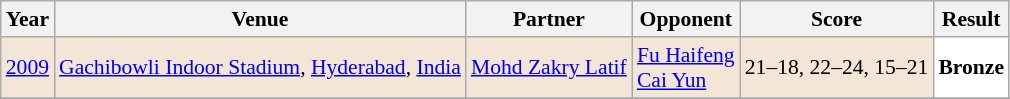<table class="sortable wikitable" style="font-size: 90%;">
<tr>
<th>Year</th>
<th>Venue</th>
<th>Partner</th>
<th>Opponent</th>
<th>Score</th>
<th>Result</th>
</tr>
<tr style="background:#F3E6D7">
<td align="center"><a href='#'>2009</a></td>
<td align="left"><a href='#'>Gachibowli Indoor Stadium</a>, <a href='#'>Hyderabad</a>, <a href='#'>India</a></td>
<td align="left"> <a href='#'>Mohd Zakry Latif</a></td>
<td align="left"> <a href='#'>Fu Haifeng</a><br> <a href='#'>Cai Yun</a></td>
<td align="left">21–18, 22–24, 15–21</td>
<td style="text-align:left; background:white"> <strong>Bronze</strong></td>
</tr>
<tr>
</tr>
</table>
